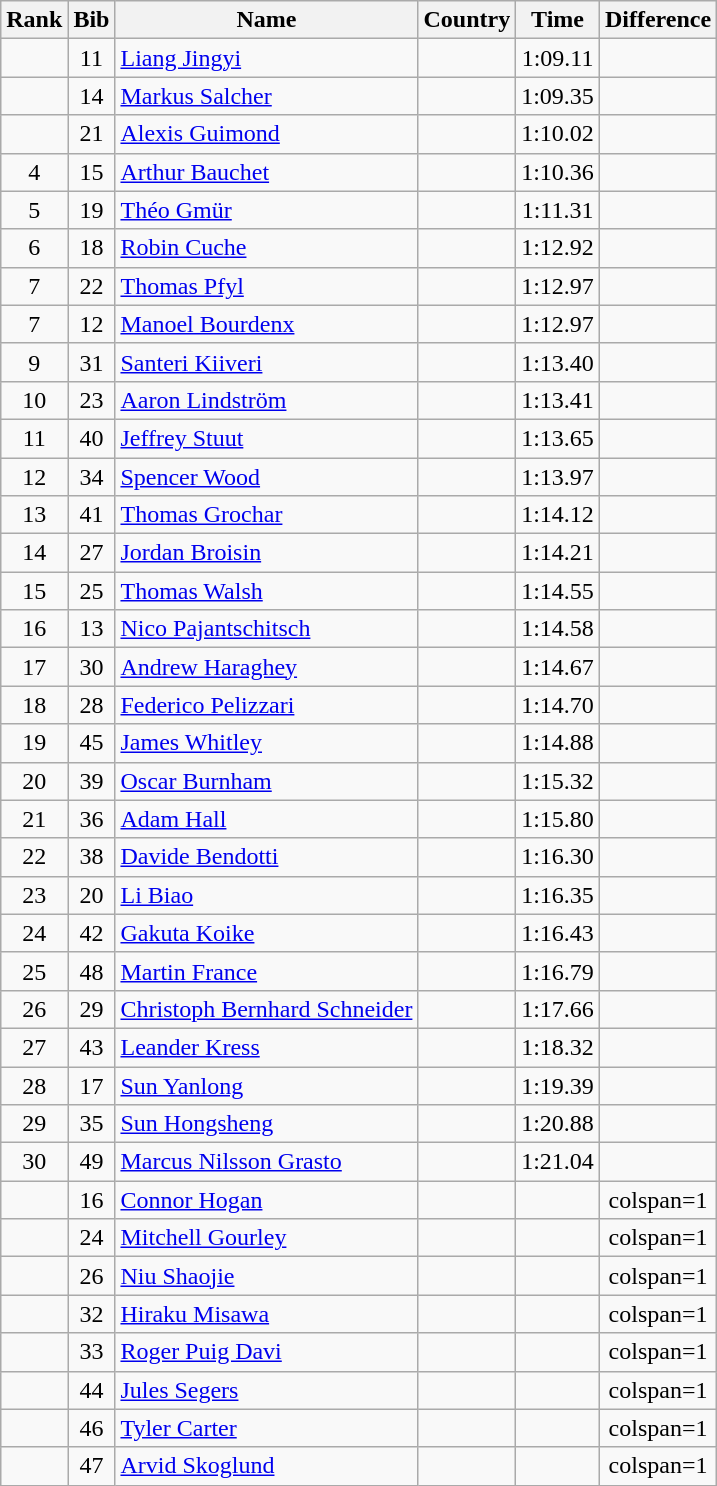<table class="wikitable sortable" style="text-align:center">
<tr>
<th>Rank</th>
<th>Bib</th>
<th>Name</th>
<th>Country</th>
<th>Time</th>
<th>Difference</th>
</tr>
<tr>
<td></td>
<td>11</td>
<td align="left"><a href='#'>Liang Jingyi</a></td>
<td align="left"></td>
<td>1:09.11</td>
<td></td>
</tr>
<tr>
<td></td>
<td>14</td>
<td align="left"><a href='#'>Markus Salcher</a></td>
<td align="left"></td>
<td>1:09.35</td>
<td></td>
</tr>
<tr>
<td></td>
<td>21</td>
<td align="left"><a href='#'>Alexis Guimond</a></td>
<td align="left"></td>
<td>1:10.02</td>
<td></td>
</tr>
<tr>
<td>4</td>
<td>15</td>
<td align="left"><a href='#'>Arthur Bauchet</a></td>
<td align="left"></td>
<td>1:10.36</td>
<td></td>
</tr>
<tr>
<td>5</td>
<td>19</td>
<td align="left"><a href='#'>Théo Gmür</a></td>
<td align="left"></td>
<td>1:11.31</td>
<td></td>
</tr>
<tr>
<td>6</td>
<td>18</td>
<td align="left"><a href='#'>Robin Cuche</a></td>
<td align="left"></td>
<td>1:12.92</td>
<td></td>
</tr>
<tr>
<td>7</td>
<td>22</td>
<td align="left"><a href='#'>Thomas Pfyl</a></td>
<td align="left"></td>
<td>1:12.97</td>
<td></td>
</tr>
<tr>
<td>7</td>
<td>12</td>
<td align="left"><a href='#'>Manoel Bourdenx</a></td>
<td align="left"></td>
<td>1:12.97</td>
<td></td>
</tr>
<tr>
<td>9</td>
<td>31</td>
<td align="left"><a href='#'>Santeri Kiiveri</a></td>
<td align="left"></td>
<td>1:13.40</td>
<td></td>
</tr>
<tr>
<td>10</td>
<td>23</td>
<td align="left"><a href='#'>Aaron Lindström</a></td>
<td align="left"></td>
<td>1:13.41</td>
<td></td>
</tr>
<tr>
<td>11</td>
<td>40</td>
<td align="left"><a href='#'>Jeffrey Stuut</a></td>
<td align="left"></td>
<td>1:13.65</td>
<td></td>
</tr>
<tr>
<td>12</td>
<td>34</td>
<td align="left"><a href='#'>Spencer Wood</a></td>
<td align="left"></td>
<td>1:13.97</td>
<td></td>
</tr>
<tr>
<td>13</td>
<td>41</td>
<td align="left"><a href='#'>Thomas Grochar</a></td>
<td align="left"></td>
<td>1:14.12</td>
<td></td>
</tr>
<tr>
<td>14</td>
<td>27</td>
<td align="left"><a href='#'>Jordan Broisin</a></td>
<td align="left"></td>
<td>1:14.21</td>
<td></td>
</tr>
<tr>
<td>15</td>
<td>25</td>
<td align="left"><a href='#'>Thomas Walsh</a></td>
<td align="left"></td>
<td>1:14.55</td>
<td></td>
</tr>
<tr>
<td>16</td>
<td>13</td>
<td align="left"><a href='#'>Nico Pajantschitsch</a></td>
<td align="left"></td>
<td>1:14.58</td>
<td></td>
</tr>
<tr>
<td>17</td>
<td>30</td>
<td align="left"><a href='#'>Andrew Haraghey</a></td>
<td align="left"></td>
<td>1:14.67</td>
<td></td>
</tr>
<tr>
<td>18</td>
<td>28</td>
<td align="left"><a href='#'>Federico Pelizzari</a></td>
<td align="left"></td>
<td>1:14.70</td>
<td></td>
</tr>
<tr>
<td>19</td>
<td>45</td>
<td align="left"><a href='#'>James Whitley</a></td>
<td align="left"></td>
<td>1:14.88</td>
<td></td>
</tr>
<tr>
<td>20</td>
<td>39</td>
<td align="left"><a href='#'>Oscar Burnham</a></td>
<td align="left"></td>
<td>1:15.32</td>
<td></td>
</tr>
<tr>
<td>21</td>
<td>36</td>
<td align="left"><a href='#'>Adam Hall</a></td>
<td align="left"></td>
<td>1:15.80</td>
<td></td>
</tr>
<tr>
<td>22</td>
<td>38</td>
<td align="left"><a href='#'>Davide Bendotti</a></td>
<td align="left"></td>
<td>1:16.30</td>
<td></td>
</tr>
<tr>
<td>23</td>
<td>20</td>
<td align="left"><a href='#'>Li Biao</a></td>
<td align="left"></td>
<td>1:16.35</td>
<td></td>
</tr>
<tr>
<td>24</td>
<td>42</td>
<td align="left"><a href='#'>Gakuta Koike</a></td>
<td align="left"></td>
<td>1:16.43</td>
<td></td>
</tr>
<tr>
<td>25</td>
<td>48</td>
<td align="left"><a href='#'>Martin France</a></td>
<td align="left"></td>
<td>1:16.79</td>
<td></td>
</tr>
<tr>
<td>26</td>
<td>29</td>
<td align="left"><a href='#'>Christoph Bernhard Schneider</a></td>
<td align="left"></td>
<td>1:17.66</td>
<td></td>
</tr>
<tr>
<td>27</td>
<td>43</td>
<td align="left"><a href='#'>Leander Kress</a></td>
<td align="left"></td>
<td>1:18.32</td>
<td></td>
</tr>
<tr>
<td>28</td>
<td>17</td>
<td align="left"><a href='#'>Sun Yanlong</a></td>
<td align="left"></td>
<td>1:19.39</td>
<td></td>
</tr>
<tr>
<td>29</td>
<td>35</td>
<td align="left"><a href='#'>Sun Hongsheng</a></td>
<td align="left"></td>
<td>1:20.88</td>
<td></td>
</tr>
<tr>
<td>30</td>
<td>49</td>
<td align="left"><a href='#'>Marcus Nilsson Grasto</a></td>
<td align="left"></td>
<td>1:21.04</td>
<td></td>
</tr>
<tr>
<td></td>
<td>16</td>
<td align="left"><a href='#'>Connor Hogan</a></td>
<td align="left"></td>
<td></td>
<td>colspan=1 </td>
</tr>
<tr>
<td></td>
<td>24</td>
<td align="left"><a href='#'>Mitchell Gourley</a></td>
<td align="left"></td>
<td></td>
<td>colspan=1 </td>
</tr>
<tr>
<td></td>
<td>26</td>
<td align="left"><a href='#'>Niu Shaojie</a></td>
<td align="left"></td>
<td></td>
<td>colspan=1 </td>
</tr>
<tr>
<td></td>
<td>32</td>
<td align="left"><a href='#'>Hiraku Misawa</a></td>
<td align="left"></td>
<td></td>
<td>colspan=1 </td>
</tr>
<tr>
<td></td>
<td>33</td>
<td align="left"><a href='#'>Roger Puig Davi</a></td>
<td align="left"></td>
<td></td>
<td>colspan=1 </td>
</tr>
<tr>
<td></td>
<td>44</td>
<td align="left"><a href='#'>Jules Segers</a></td>
<td align="left"></td>
<td></td>
<td>colspan=1 </td>
</tr>
<tr>
<td></td>
<td>46</td>
<td align="left"><a href='#'>Tyler Carter</a></td>
<td align="left"></td>
<td></td>
<td>colspan=1 </td>
</tr>
<tr>
<td></td>
<td>47</td>
<td align="left"><a href='#'>Arvid Skoglund</a></td>
<td align="left"></td>
<td></td>
<td>colspan=1 </td>
</tr>
</table>
